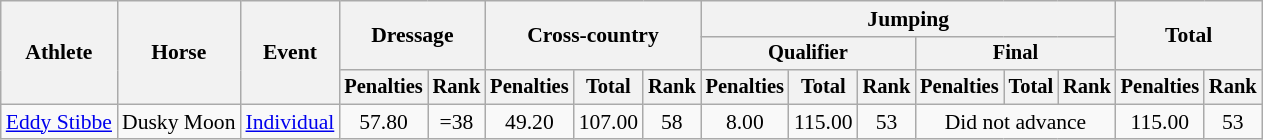<table class=wikitable style="font-size:90%">
<tr>
<th rowspan="3">Athlete</th>
<th rowspan="3">Horse</th>
<th rowspan="3">Event</th>
<th colspan="2" rowspan="2">Dressage</th>
<th colspan="3" rowspan="2">Cross-country</th>
<th colspan="6">Jumping</th>
<th colspan="2" rowspan="2">Total</th>
</tr>
<tr style="font-size:95%">
<th colspan="3">Qualifier</th>
<th colspan="3">Final</th>
</tr>
<tr style="font-size:95%">
<th>Penalties</th>
<th>Rank</th>
<th>Penalties</th>
<th>Total</th>
<th>Rank</th>
<th>Penalties</th>
<th>Total</th>
<th>Rank</th>
<th>Penalties</th>
<th>Total</th>
<th>Rank</th>
<th>Penalties</th>
<th>Rank</th>
</tr>
<tr align=center>
<td align=left><a href='#'>Eddy Stibbe</a></td>
<td align=left>Dusky Moon</td>
<td align=left><a href='#'>Individual</a></td>
<td>57.80</td>
<td>=38</td>
<td>49.20</td>
<td>107.00</td>
<td>58</td>
<td>8.00</td>
<td>115.00</td>
<td>53</td>
<td colspan=3>Did not advance</td>
<td>115.00</td>
<td>53</td>
</tr>
</table>
